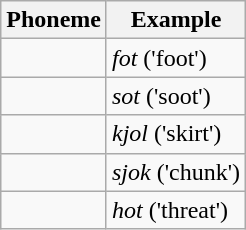<table class="wikitable">
<tr>
<th>Phoneme</th>
<th>Example</th>
</tr>
<tr>
<td style="text-align: center;"></td>
<td> <em>fot</em> ('foot')</td>
</tr>
<tr>
<td style="text-align: center;"></td>
<td> <em>sot</em> ('soot')</td>
</tr>
<tr>
<td style="text-align: center;"></td>
<td> <em>kjol</em> ('skirt')</td>
</tr>
<tr>
<td style="text-align: center;"></td>
<td> <em>sjok</em> ('chunk')</td>
</tr>
<tr>
<td style="text-align: center;"></td>
<td> <em>hot</em> ('threat')</td>
</tr>
</table>
